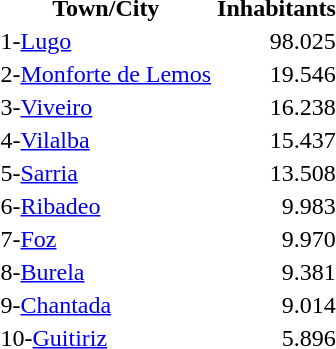<table tablabonita>
<tr>
<th>Town/City</th>
<th>Inhabitants</th>
</tr>
<tr>
<td> 1-<a href='#'>Lugo</a></td>
<td align="right">98.025</td>
</tr>
<tr>
<td> 2-<a href='#'>Monforte de Lemos</a></td>
<td align="right">19.546</td>
</tr>
<tr>
<td> 3-<a href='#'>Viveiro</a></td>
<td align="right">16.238</td>
</tr>
<tr>
<td> 4-<a href='#'>Vilalba</a></td>
<td align="right">15.437</td>
</tr>
<tr>
<td> 5-<a href='#'>Sarria</a></td>
<td align="right">13.508</td>
</tr>
<tr>
<td> 6-<a href='#'>Ribadeo</a></td>
<td align="right">9.983</td>
</tr>
<tr>
<td> 7-<a href='#'>Foz</a></td>
<td align="right">9.970</td>
</tr>
<tr>
<td> 8-<a href='#'>Burela</a></td>
<td align="right">9.381</td>
</tr>
<tr>
<td> 9-<a href='#'>Chantada</a></td>
<td align="right">9.014</td>
</tr>
<tr>
<td> 10-<a href='#'>Guitiriz</a></td>
<td align="right">5.896</td>
</tr>
<tr>
</tr>
</table>
